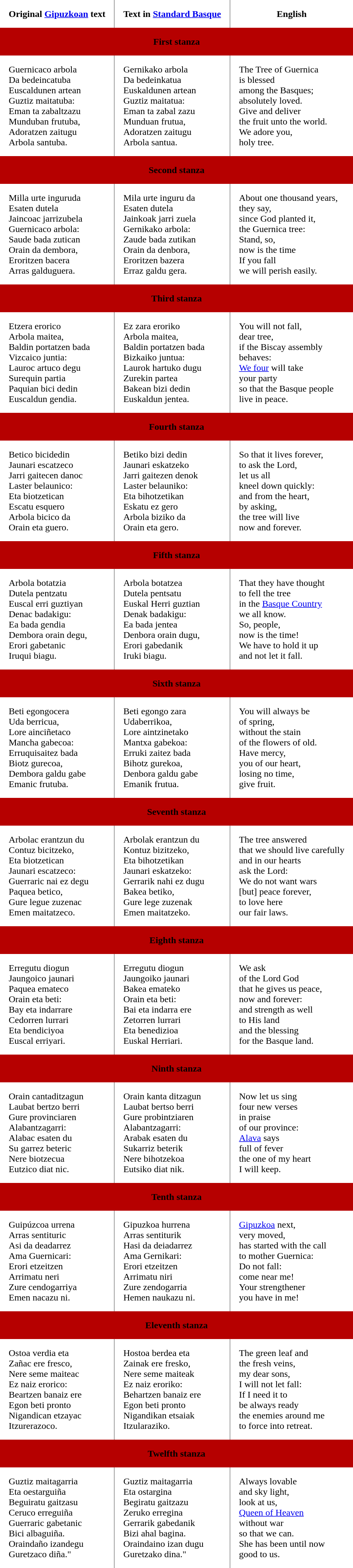<table class="toccolours" cellpadding="15" rules="cols">
<tr>
<th>Original <a href='#'>Gipuzkoan</a> text</th>
<th>Text in <a href='#'>Standard Basque</a></th>
<th>English</th>
</tr>
<tr>
<th colspan="4" bgcolor="#B60000"><span>First stanza</span></th>
</tr>
<tr>
<td>Guernicaco arbola<br>Da bedeincatuba<br>Euscaldunen artean<br>Guztiz maitatuba:<br>Eman ta zabaltzazu<br>Munduban frutuba,<br>Adoratzen zaitugu<br>Arbola santuba.</td>
<td>Gernikako arbola<br>Da bedeinkatua<br>Euskaldunen artean<br>Guztiz maitatua:<br>Eman ta zabal zazu<br>Munduan frutua,<br>Adoratzen zaitugu<br>Arbola santua.</td>
<td>The Tree of Guernica<br>is blessed<br>among the Basques;<br>absolutely loved.<br>Give and deliver<br>the fruit unto the world.<br>We adore you,<br>holy tree.</td>
</tr>
<tr>
<th colspan="4" bgcolor="#B60000"><span>Second stanza</span></th>
</tr>
<tr>
<td>Milla urte inguruda<br>Esaten dutela<br>Jaincoac jarrizubela<br>Guernicaco arbola:<br>Saude bada zutican<br>Orain da dembora,<br>Eroritzen bacera<br>Arras galduguera.</td>
<td>Mila urte inguru da<br>Esaten dutela<br>Jainkoak jarri zuela<br>Gernikako arbola:<br>Zaude bada zutikan<br>Orain da denbora,<br>Eroritzen bazera<br>Erraz galdu gera.</td>
<td>About one thousand years,<br>they say,<br>since God planted it,<br>the Guernica tree:<br>Stand, so,<br>now is the time<br>If you fall<br>we will perish easily.</td>
</tr>
<tr>
<th colspan="4" bgcolor="#B60000"><span>Third stanza</span></th>
</tr>
<tr>
<td>Etzera erorico<br>Arbola maitea,<br>Baldin portatzen bada<br>Vizcaico juntia:<br>Lauroc artuco degu<br>Surequin partia<br>Paquian bici dedin<br>Euscaldun gendia.</td>
<td>Ez zara eroriko<br>Arbola maitea,<br>Baldin portatzen bada<br>Bizkaiko juntua:<br>Laurok hartuko dugu<br>Zurekin partea<br>Bakean bizi dedin<br>Euskaldun jentea.</td>
<td>You will not fall,<br>dear tree,<br>if the Biscay assembly<br>behaves:<br><a href='#'>We four</a> will take<br>your party<br>so that the Basque people<br>live in peace.</td>
</tr>
<tr>
<th colspan="4" bgcolor="#B60000"><span>Fourth stanza</span></th>
</tr>
<tr>
<td>Betico bicidedin<br>Jaunari escatzeco<br>Jarri gaitecen danoc<br>Laster belaunico:<br>Eta biotzetican<br>Escatu esquero<br>Arbola bicico da<br>Orain eta guero.</td>
<td>Betiko bizi dedin<br>Jaunari eskatzeko<br>Jarri gaitezen denok<br>Laster belauniko:<br>Eta bihotzetikan<br>Eskatu ez gero<br>Arbola biziko da<br>Orain eta gero.</td>
<td>So that it lives forever,<br>to ask the Lord,<br>let us all<br>kneel down quickly:<br>and from the heart,<br>by asking,<br>the tree will live<br>now and forever.</td>
</tr>
<tr>
<th colspan="4" bgcolor="#B60000"><span>Fifth stanza</span></th>
</tr>
<tr>
<td>Arbola botatzia<br>Dutela pentzatu<br>Euscal erri guztiyan<br>Denac badakigu:<br>Ea bada gendia<br>Dembora orain degu,<br>Erori gabetanic<br>Iruqui biagu.</td>
<td>Arbola botatzea<br>Dutela pentsatu<br>Euskal Herri guztian<br>Denak badakigu:<br>Ea bada jentea<br>Denbora orain dugu,<br>Erori gabedanik<br>Iruki biagu.</td>
<td>That they have thought<br>to fell the tree<br>in the <a href='#'>Basque Country</a><br>we all know.<br>So, people, <br>now is the time!<br>We have to hold it up<br>and not let it fall.</td>
</tr>
<tr>
<th colspan="4" bgcolor="#B60000"><span>Sixth stanza</span></th>
</tr>
<tr>
<td>Beti egongocera<br>Uda berricua,<br>Lore ainciñetaco<br>Mancha gabecoa:<br>Erruquisaitez bada<br>Biotz gurecoa,<br>Dembora galdu gabe<br>Emanic frutuba.</td>
<td>Beti egongo zara<br>Udaberrikoa,<br>Lore aintzinetako<br>Mantxa gabekoa:<br>Erruki zaitez bada<br>Bihotz gurekoa,<br>Denbora galdu gabe<br>Emanik frutua.</td>
<td>You will always be<br>of spring,<br>without the stain<br>of the flowers of old.<br>Have mercy,<br>you of our heart,<br>losing no time,<br>give fruit.</td>
</tr>
<tr>
<th colspan="4" bgcolor="#B60000"><span>Seventh stanza</span></th>
</tr>
<tr>
<td>Arbolac erantzun du<br>Contuz bicitzeko,<br>Eta biotzetican<br>Jaunari escatzeco:<br>Guerraric nai ez degu<br>Paquea betico,<br> Gure legue zuzenac<br>Emen maitatzeco.</td>
<td>Arbolak erantzun du<br>Kontuz bizitzeko,<br>Eta bihotzetikan<br>Jaunari eskatzeko:<br>Gerrarik nahi ez dugu<br>Bakea betiko,<br>Gure lege zuzenak<br>Emen maitatzeko.</td>
<td>The tree answered<br>that we should live carefully<br>and in our hearts<br>ask the Lord:<br>We do not want wars <br>[but] peace forever,<br>to love here<br>our fair laws.</td>
</tr>
<tr>
<th colspan="4" bgcolor="#B60000"><span>Eighth stanza</span></th>
</tr>
<tr>
<td>Erregutu diogun<br>Jaungoico jaunari<br>Paquea emateco<br>Orain eta beti:<br>Bay eta indarrare<br>Cedorren lurrari<br>Eta bendiciyoa<br>Euscal erriyari.</td>
<td>Erregutu diogun<br>Jaungoiko jaunari<br>Bakea emateko<br>Orain eta beti:<br>Bai eta indarra ere<br>Zetorren lurrari<br>Eta benedizioa<br>Euskal Herriari.</td>
<td>We ask<br>of the Lord God<br>that he gives us peace,<br>now and forever:<br>and strength as well<br>to His land<br>and the blessing<br>for the Basque land.</td>
</tr>
<tr>
<th colspan="4" bgcolor="#B60000"><span>Ninth stanza</span></th>
</tr>
<tr>
<td>Orain cantaditzagun<br>Laubat bertzo berri<br>Gure provinciaren<br>Alabantzagarri:<br>Alabac esaten du<br>Su garrez beteric<br>Nere biotzecua<br>Eutzico diat nic.</td>
<td>Orain kanta ditzagun<br>Laubat bertso berri<br>Gure probintziaren<br>Alabantzagarri:<br>Arabak esaten du<br>Sukarriz beterik<br>Nere bihotzekoa<br>Eutsiko diat nik.</td>
<td>Now let us sing<br>four new verses<br>in praise<br>of our province:<br><a href='#'>Alava</a> says<br>full of fever<br>the one of my heart<br>I will keep.</td>
</tr>
<tr>
<th colspan="4" bgcolor="#B60000"><span>Tenth stanza</span></th>
</tr>
<tr>
<td>Guipúzcoa urrena<br>Arras sentituric<br>Asi da deadarrez<br>Ama Guernicari:<br>Erori etzeitzen<br>Arrimatu neri<br>Zure cendogarriya<br>Emen nacazu ni.</td>
<td>Gipuzkoa hurrena<br>Arras sentiturik<br>Hasi da deiadarrez<br>Ama Gernikari:<br>Erori etzeitzen<br>Arrimatu niri<br>Zure zendogarria<br>Hemen naukazu ni.</td>
<td><a href='#'>Gipuzkoa</a> next,<br>very moved,<br>has started with the call<br>to mother Guernica:<br>Do not fall:<br>come near me!<br>Your strengthener<br>you have in me!</td>
</tr>
<tr>
<th colspan="4" bgcolor="#B60000"><span>Eleventh stanza</span></th>
</tr>
<tr>
<td>Ostoa verdia eta<br>Zañac ere fresco,<br>Nere seme maiteac<br>Ez naiz erorico:<br>Beartzen banaiz ere<br>Egon beti pronto<br>Nigandican etzayac<br>Itzurerazoco.</td>
<td>Hostoa berdea eta<br>Zainak ere fresko,<br>Nere seme maiteak<br>Ez naiz eroriko:<br>Behartzen banaiz ere<br>Egon beti pronto<br>Nigandikan etsaiak<br>Itzularaziko.</td>
<td>The green leaf and<br>the fresh veins,<br>my dear sons,<br>I will not let fall:<br>If I need it to<br>be always ready<br>the enemies around me<br>to force into retreat.</td>
</tr>
<tr>
<th colspan="4" bgcolor="#B60000"><span>Twelfth stanza</span></th>
</tr>
<tr>
<td>Guztiz maitagarria<br>Eta oestarguiña<br>Beguiratu gaitzasu<br>Ceruco erreguiña<br>Guerraric gabetanic<br>Bici albaguiña.<br>Oraindaño izandegu<br>Guretzaco diña."</td>
<td>Guztiz maitagarria<br>Eta ostargina<br>Begiratu gaitzazu<br>Zeruko erregina<br>Gerrarik gabedanik<br>Bizi ahal bagina.<br>Oraindaino izan dugu<br>Guretzako dina."</td>
<td>Always lovable<br>and sky light,<br>look at us,<br><a href='#'>Queen of Heaven</a><br>without war<br>so that we can.<br>She has been until now<br>good to us.</td>
</tr>
</table>
